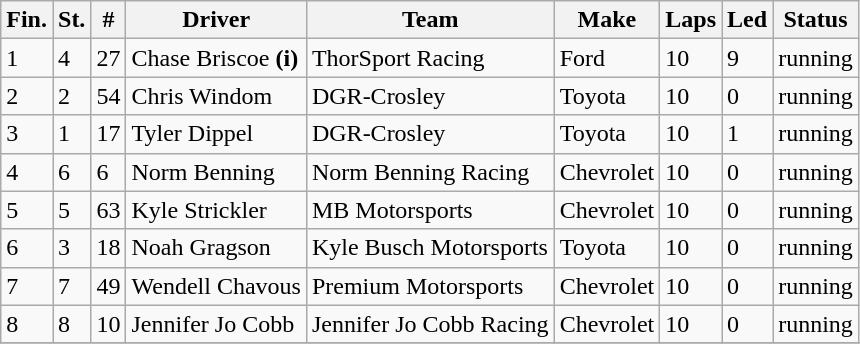<table class="sortable wikitable" border="1">
<tr>
<th>Fin.</th>
<th>St.</th>
<th>#</th>
<th>Driver</th>
<th>Team</th>
<th>Make</th>
<th>Laps</th>
<th>Led</th>
<th>Status</th>
</tr>
<tr>
<td>1</td>
<td>4</td>
<td>27</td>
<td>Chase Briscoe <strong>(i)</strong></td>
<td>ThorSport Racing</td>
<td>Ford</td>
<td>10</td>
<td>9</td>
<td>running</td>
</tr>
<tr>
<td>2</td>
<td>2</td>
<td>54</td>
<td>Chris Windom</td>
<td>DGR-Crosley</td>
<td>Toyota</td>
<td>10</td>
<td>0</td>
<td>running</td>
</tr>
<tr>
<td>3</td>
<td>1</td>
<td>17</td>
<td>Tyler Dippel</td>
<td>DGR-Crosley</td>
<td>Toyota</td>
<td>10</td>
<td>1</td>
<td>running</td>
</tr>
<tr>
<td>4</td>
<td>6</td>
<td>6</td>
<td>Norm Benning</td>
<td>Norm Benning Racing</td>
<td>Chevrolet</td>
<td>10</td>
<td>0</td>
<td>running</td>
</tr>
<tr>
<td>5</td>
<td>5</td>
<td>63</td>
<td>Kyle Strickler</td>
<td>MB Motorsports</td>
<td>Chevrolet</td>
<td>10</td>
<td>0</td>
<td>running</td>
</tr>
<tr>
<td>6</td>
<td>3</td>
<td>18</td>
<td>Noah Gragson</td>
<td>Kyle Busch Motorsports</td>
<td>Toyota</td>
<td>10</td>
<td>0</td>
<td>running</td>
</tr>
<tr>
<td>7</td>
<td>7</td>
<td>49</td>
<td>Wendell Chavous</td>
<td>Premium Motorsports</td>
<td>Chevrolet</td>
<td>10</td>
<td>0</td>
<td>running</td>
</tr>
<tr>
<td>8</td>
<td>8</td>
<td>10</td>
<td>Jennifer Jo Cobb</td>
<td>Jennifer Jo Cobb Racing</td>
<td>Chevrolet</td>
<td>10</td>
<td>0</td>
<td>running</td>
</tr>
<tr>
</tr>
</table>
